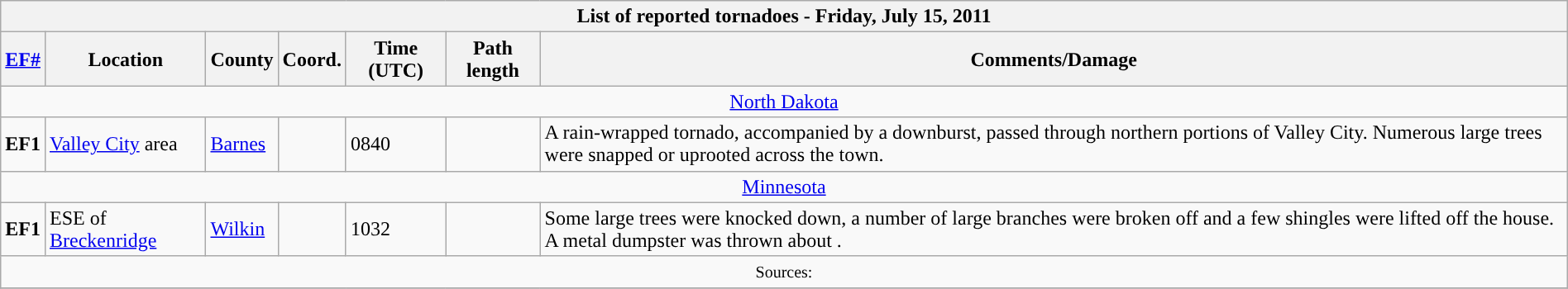<table class="wikitable collapsible" width="100%">
<tr>
<th colspan="7">List of reported tornadoes - Friday, July 15, 2011</th>
</tr>
<tr>
<th><a href='#'>EF#</a></th>
<th>Location</th>
<th>County</th>
<th>Coord.</th>
<th>Time (UTC)</th>
<th>Path length</th>
<th>Comments/Damage</th>
</tr>
<tr>
<td colspan="7" align=center><a href='#'>North Dakota</a></td>
</tr>
<tr>
<td><strong>EF1</strong></td>
<td><a href='#'>Valley City</a> area</td>
<td><a href='#'>Barnes</a></td>
<td></td>
<td>0840</td>
<td></td>
<td>A rain-wrapped tornado, accompanied by a downburst, passed through northern portions of Valley City. Numerous large trees were snapped or uprooted across the town.</td>
</tr>
<tr>
<td colspan="7" align=center><a href='#'>Minnesota</a></td>
</tr>
<tr>
<td><strong>EF1</strong></td>
<td>ESE of <a href='#'>Breckenridge</a></td>
<td><a href='#'>Wilkin</a></td>
<td></td>
<td>1032</td>
<td></td>
<td>Some large trees were knocked down, a number of large branches were broken off and a few shingles were lifted off the house. A metal dumpster was thrown about .</td>
</tr>
<tr>
<td colspan="7" align=center><small>Sources: </small></td>
</tr>
<tr>
</tr>
</table>
